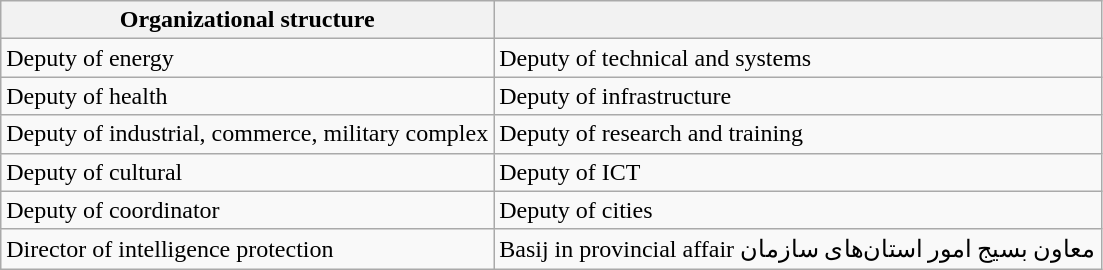<table class="wikitable">
<tr>
<th>Organizational structure</th>
<th></th>
</tr>
<tr>
<td>Deputy of energy</td>
<td>Deputy of technical and systems</td>
</tr>
<tr>
<td>Deputy of health</td>
<td>Deputy of infrastructure</td>
</tr>
<tr>
<td>Deputy of industrial, commerce, military complex</td>
<td>Deputy of research and training</td>
</tr>
<tr>
<td>Deputy of cultural</td>
<td>Deputy of ICT</td>
</tr>
<tr>
<td>Deputy of coordinator</td>
<td>Deputy of cities</td>
</tr>
<tr>
<td>Director of intelligence protection</td>
<td>Basij in provincial affair معاون بسیج امور استان‌های سازمان</td>
</tr>
</table>
